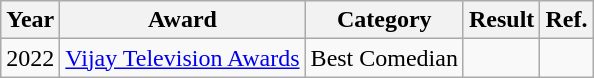<table class="wikitable">
<tr>
<th>Year</th>
<th>Award</th>
<th>Category</th>
<th>Result</th>
<th>Ref.</th>
</tr>
<tr>
<td>2022</td>
<td><a href='#'>Vijay Television Awards</a></td>
<td>Best Comedian</td>
<td></td>
<td></td>
</tr>
</table>
